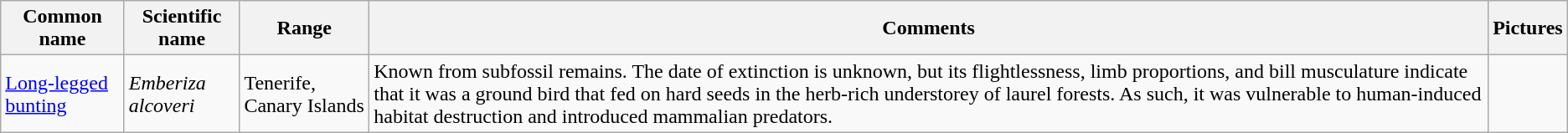<table class="wikitable">
<tr>
<th>Common name</th>
<th>Scientific name</th>
<th>Range</th>
<th class="unsortable">Comments</th>
<th class="unsortable">Pictures</th>
</tr>
<tr>
<td><a href='#'>Long-legged bunting</a></td>
<td><em>Emberiza alcoveri</em></td>
<td>Tenerife, Canary Islands</td>
<td>Known from subfossil remains. The date of extinction is unknown, but its flightlessness, limb proportions, and bill musculature indicate that it was a ground bird that fed on hard seeds in the herb-rich understorey of laurel forests. As such, it was vulnerable to human-induced habitat destruction and introduced mammalian predators.</td>
<td></td>
</tr>
</table>
